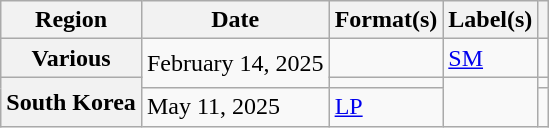<table class="wikitable plainrowheaders">
<tr>
<th scope="col">Region</th>
<th scope="col">Date</th>
<th scope="col">Format(s)</th>
<th scope="col">Label(s)</th>
<th scope="col"></th>
</tr>
<tr>
<th scope="row">Various</th>
<td rowspan="2">February 14, 2025</td>
<td></td>
<td><a href='#'>SM</a></td>
<td style="text-align:center"></td>
</tr>
<tr>
<th rowspan="2" scope="row">South Korea</th>
<td></td>
<td rowspan="2"></td>
<td style="text-align:center"></td>
</tr>
<tr>
<td>May 11, 2025</td>
<td><a href='#'>LP</a></td>
<td style="text-align:center"></td>
</tr>
</table>
